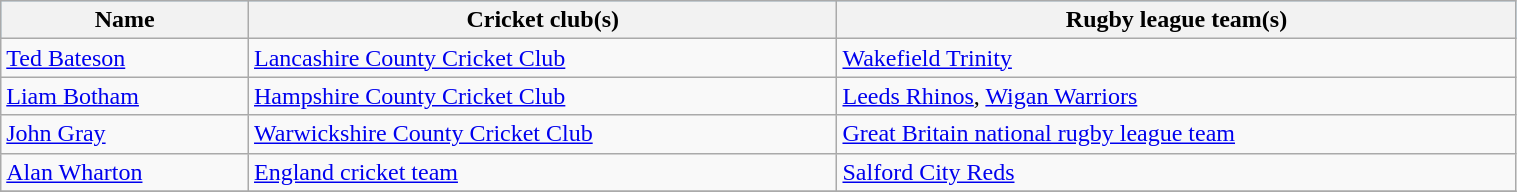<table class="wikitable" width=80%>
<tr bgcolor=#87cefa>
<th>Name</th>
<th>Cricket club(s)</th>
<th>Rugby league team(s)</th>
</tr>
<tr>
<td><a href='#'>Ted Bateson</a></td>
<td><a href='#'>Lancashire County Cricket Club</a></td>
<td><a href='#'>Wakefield Trinity</a></td>
</tr>
<tr>
<td><a href='#'>Liam Botham</a></td>
<td><a href='#'>Hampshire County Cricket Club</a></td>
<td><a href='#'>Leeds Rhinos</a>, <a href='#'>Wigan Warriors</a></td>
</tr>
<tr>
<td><a href='#'>John Gray</a></td>
<td><a href='#'>Warwickshire County Cricket Club</a></td>
<td><a href='#'>Great Britain national rugby league team</a></td>
</tr>
<tr>
<td><a href='#'>Alan Wharton</a></td>
<td><a href='#'>England cricket team</a></td>
<td><a href='#'>Salford City Reds</a></td>
</tr>
<tr>
</tr>
</table>
